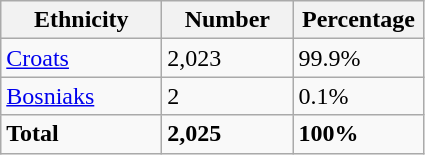<table class="wikitable">
<tr>
<th width="100px">Ethnicity</th>
<th width="80px">Number</th>
<th width="80px">Percentage</th>
</tr>
<tr>
<td><a href='#'>Croats</a></td>
<td>2,023</td>
<td>99.9%</td>
</tr>
<tr>
<td><a href='#'>Bosniaks</a></td>
<td>2</td>
<td>0.1%</td>
</tr>
<tr>
<td><strong>Total</strong></td>
<td><strong>2,025</strong></td>
<td><strong>100%</strong></td>
</tr>
</table>
